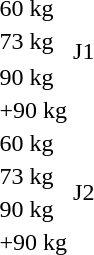<table>
<tr>
<td rowspan=2>60 kg<br></td>
<td rowspan=8>J1</td>
<td rowspan=2></td>
<td rowspan=2></td>
<td></td>
</tr>
<tr>
<td></td>
</tr>
<tr>
<td rowspan=2>73 kg<br></td>
<td rowspan=2></td>
<td rowspan=2></td>
<td></td>
</tr>
<tr>
<td></td>
</tr>
<tr>
</tr>
<tr>
<td rowspan=2>90 kg<br></td>
<td rowspan=2></td>
<td rowspan=2></td>
<td></td>
</tr>
<tr>
<td></td>
</tr>
<tr>
<td rowspan=2>+90 kg<br></td>
<td rowspan=2></td>
<td rowspan=2></td>
<td></td>
</tr>
<tr>
<td></td>
</tr>
<tr>
<td rowspan=2>60 kg<br></td>
<td rowspan=8>J2</td>
<td rowspan=2></td>
<td rowspan=2></td>
<td></td>
</tr>
<tr>
<td></td>
</tr>
<tr>
<td rowspan=2>73 kg<br></td>
<td rowspan=2></td>
<td rowspan=2></td>
<td></td>
</tr>
<tr>
<td></td>
</tr>
<tr>
<td rowspan=2>90 kg<br></td>
<td rowspan=2></td>
<td rowspan=2></td>
<td></td>
</tr>
<tr>
<td></td>
</tr>
<tr>
<td rowspan=2>+90 kg<br></td>
<td rowspan=2></td>
<td rowspan=2></td>
<td></td>
</tr>
<tr>
<td></td>
</tr>
</table>
